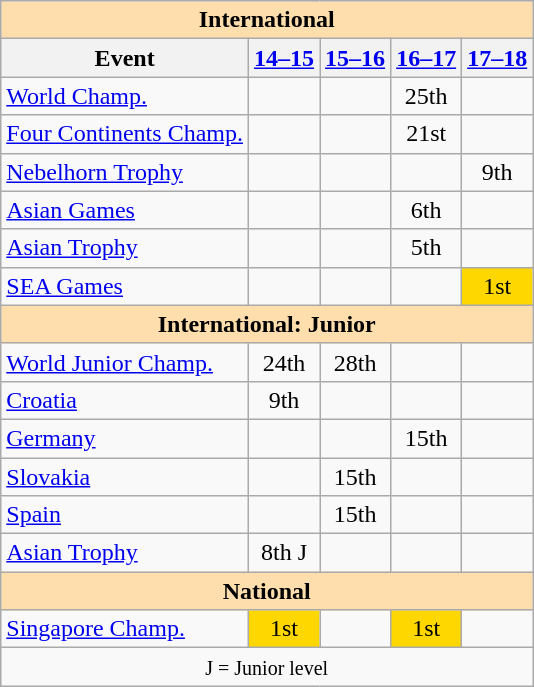<table class="wikitable" style="text-align:center">
<tr>
<th style="background-color: #ffdead; " colspan=5 align=center>International</th>
</tr>
<tr>
<th>Event</th>
<th><a href='#'>14–15</a></th>
<th><a href='#'>15–16</a></th>
<th><a href='#'>16–17</a></th>
<th><a href='#'>17–18</a></th>
</tr>
<tr>
<td align=left><a href='#'>World Champ.</a></td>
<td></td>
<td></td>
<td>25th</td>
<td></td>
</tr>
<tr>
<td align=left><a href='#'>Four Continents Champ.</a></td>
<td></td>
<td></td>
<td>21st</td>
<td></td>
</tr>
<tr>
<td align=left> <a href='#'>Nebelhorn Trophy</a></td>
<td></td>
<td></td>
<td></td>
<td>9th</td>
</tr>
<tr>
<td align=left><a href='#'>Asian Games</a></td>
<td></td>
<td></td>
<td>6th</td>
<td></td>
</tr>
<tr>
<td align=left><a href='#'>Asian Trophy</a></td>
<td></td>
<td></td>
<td>5th</td>
<td></td>
</tr>
<tr>
<td align=left><a href='#'>SEA Games</a></td>
<td></td>
<td></td>
<td></td>
<td bgcolor=gold>1st</td>
</tr>
<tr>
<th style="background-color: #ffdead; " colspan=5 align=center>International: Junior</th>
</tr>
<tr>
<td align=left><a href='#'>World Junior Champ.</a></td>
<td>24th</td>
<td>28th</td>
<td></td>
<td></td>
</tr>
<tr>
<td align=left> <a href='#'>Croatia</a></td>
<td>9th</td>
<td></td>
<td></td>
<td></td>
</tr>
<tr>
<td align=left> <a href='#'>Germany</a></td>
<td></td>
<td></td>
<td>15th</td>
<td></td>
</tr>
<tr>
<td align=left> <a href='#'>Slovakia</a></td>
<td></td>
<td>15th</td>
<td></td>
<td></td>
</tr>
<tr>
<td align=left> <a href='#'>Spain</a></td>
<td></td>
<td>15th</td>
<td></td>
<td></td>
</tr>
<tr>
<td align=left><a href='#'>Asian Trophy</a></td>
<td>8th J</td>
<td></td>
<td></td>
<td></td>
</tr>
<tr>
<th style="background-color: #ffdead; " colspan=5 align=center>National</th>
</tr>
<tr>
<td align=left><a href='#'>Singapore Champ.</a></td>
<td bgcolor=gold>1st</td>
<td></td>
<td bgcolor=gold>1st</td>
<td></td>
</tr>
<tr>
<td colspan=5 align=center><small> J = Junior level </small></td>
</tr>
</table>
